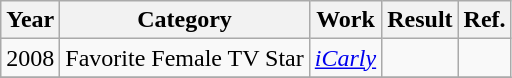<table class="wikitable">
<tr>
<th>Year</th>
<th>Category</th>
<th>Work</th>
<th>Result</th>
<th>Ref.</th>
</tr>
<tr>
<td>2008</td>
<td>Favorite Female TV Star</td>
<td><em><a href='#'>iCarly</a></em></td>
<td></td>
<td></td>
</tr>
<tr>
</tr>
</table>
